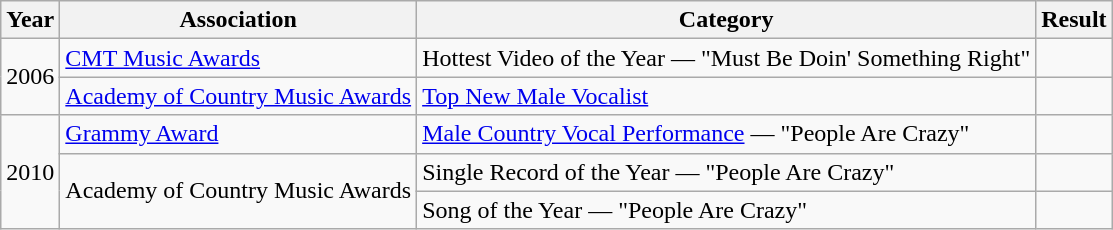<table class="wikitable">
<tr>
<th>Year</th>
<th>Association</th>
<th>Category</th>
<th>Result</th>
</tr>
<tr>
<td rowspan=2>2006</td>
<td><a href='#'>CMT Music Awards</a></td>
<td>Hottest Video of the Year — "Must Be Doin' Something Right"</td>
<td></td>
</tr>
<tr>
<td><a href='#'>Academy of Country Music Awards</a></td>
<td><a href='#'>Top New Male Vocalist</a></td>
<td></td>
</tr>
<tr>
<td rowspan="3">2010</td>
<td><a href='#'>Grammy Award</a></td>
<td><a href='#'>Male Country Vocal Performance</a> — "People Are Crazy"</td>
<td></td>
</tr>
<tr>
<td rowspan="2">Academy of Country Music Awards</td>
<td>Single Record of the Year — "People Are Crazy"</td>
<td></td>
</tr>
<tr>
<td>Song of the Year — "People Are Crazy"</td>
<td></td>
</tr>
</table>
